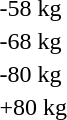<table>
<tr>
<td rowspan=2>-58 kg</td>
<td rowspan=2></td>
<td rowspan=2></td>
<td></td>
</tr>
<tr>
<td></td>
</tr>
<tr>
<td rowspan=2>-68 kg</td>
<td rowspan=2></td>
<td rowspan=2></td>
<td></td>
</tr>
<tr>
<td></td>
</tr>
<tr>
<td rowspan=2>-80 kg</td>
<td rowspan=2></td>
<td rowspan=2></td>
<td></td>
</tr>
<tr>
<td></td>
</tr>
<tr>
<td rowspan=2>+80 kg</td>
<td rowspan=2></td>
<td rowspan=2></td>
<td></td>
</tr>
<tr>
<td></td>
</tr>
</table>
